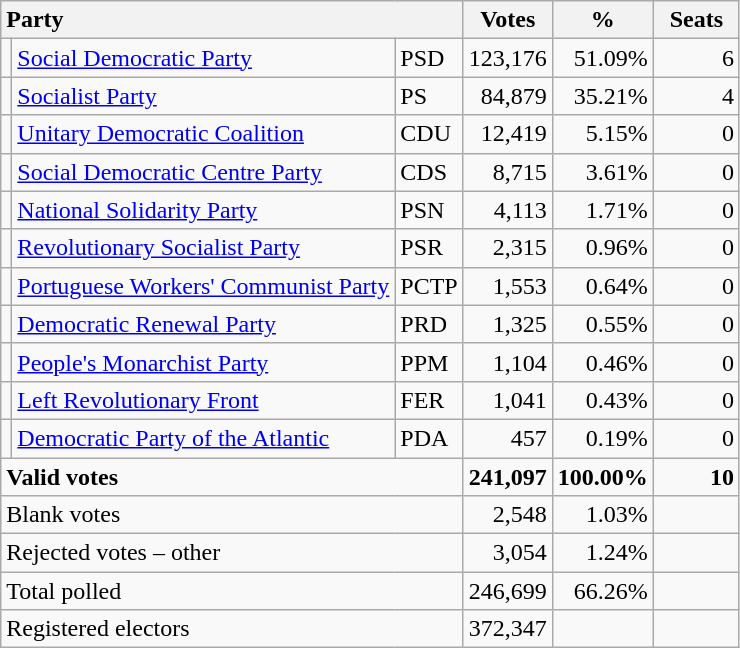<table class="wikitable" border="1" style="text-align:right;">
<tr>
<th style="text-align:left;" colspan=3>Party</th>
<th align=center width="50">Votes</th>
<th align=center width="50">%</th>
<th align=center width="50">Seats</th>
</tr>
<tr>
<td></td>
<td align=left><a href='#'>Social Democratic Party</a></td>
<td align=left>PSD</td>
<td>123,176</td>
<td>51.09%</td>
<td>6</td>
</tr>
<tr>
<td></td>
<td align=left><a href='#'>Socialist Party</a></td>
<td align=left>PS</td>
<td>84,879</td>
<td>35.21%</td>
<td>4</td>
</tr>
<tr>
<td></td>
<td align=left style="white-space: nowrap;"><a href='#'>Unitary Democratic Coalition</a></td>
<td align=left>CDU</td>
<td>12,419</td>
<td>5.15%</td>
<td>0</td>
</tr>
<tr>
<td></td>
<td align=left style="white-space: nowrap;"><a href='#'>Social Democratic Centre Party</a></td>
<td align=left>CDS</td>
<td>8,715</td>
<td>3.61%</td>
<td>0</td>
</tr>
<tr>
<td></td>
<td align=left><a href='#'>National Solidarity Party</a></td>
<td align=left>PSN</td>
<td>4,113</td>
<td>1.71%</td>
<td>0</td>
</tr>
<tr>
<td></td>
<td align=left><a href='#'>Revolutionary Socialist Party</a></td>
<td align=left>PSR</td>
<td>2,315</td>
<td>0.96%</td>
<td>0</td>
</tr>
<tr>
<td></td>
<td align=left><a href='#'>Portuguese Workers' Communist Party</a></td>
<td align=left>PCTP</td>
<td>1,553</td>
<td>0.64%</td>
<td>0</td>
</tr>
<tr>
<td></td>
<td align=left><a href='#'>Democratic Renewal Party</a></td>
<td align=left>PRD</td>
<td>1,325</td>
<td>0.55%</td>
<td>0</td>
</tr>
<tr>
<td></td>
<td align=left><a href='#'>People's Monarchist Party</a></td>
<td align=left>PPM</td>
<td>1,104</td>
<td>0.46%</td>
<td>0</td>
</tr>
<tr>
<td></td>
<td align=left><a href='#'>Left Revolutionary Front</a></td>
<td align=left>FER</td>
<td>1,041</td>
<td>0.43%</td>
<td>0</td>
</tr>
<tr>
<td></td>
<td align=left><a href='#'>Democratic Party of the Atlantic</a></td>
<td align=left>PDA</td>
<td>457</td>
<td>0.19%</td>
<td>0</td>
</tr>
<tr style="font-weight:bold">
<td align=left colspan=3>Valid votes</td>
<td>241,097</td>
<td>100.00%</td>
<td>10</td>
</tr>
<tr>
<td align=left colspan=3>Blank votes</td>
<td>2,548</td>
<td>1.03%</td>
<td></td>
</tr>
<tr>
<td align=left colspan=3>Rejected votes – other</td>
<td>3,054</td>
<td>1.24%</td>
<td></td>
</tr>
<tr>
<td align=left colspan=3>Total polled</td>
<td>246,699</td>
<td>66.26%</td>
<td></td>
</tr>
<tr>
<td align=left colspan=3>Registered electors</td>
<td>372,347</td>
<td></td>
<td></td>
</tr>
</table>
